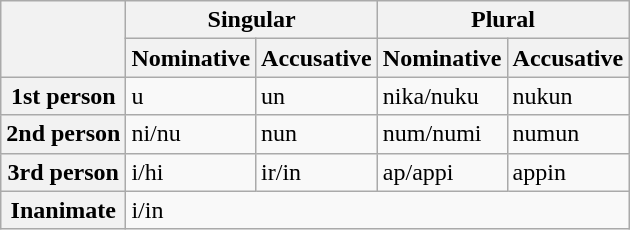<table class="wikitable">
<tr>
<th rowspan="2"></th>
<th colspan="2">Singular</th>
<th colspan="2">Plural</th>
</tr>
<tr>
<th>Nominative</th>
<th>Accusative</th>
<th>Nominative</th>
<th>Accusative</th>
</tr>
<tr>
<th>1st person</th>
<td>u</td>
<td>un</td>
<td>nika/nuku</td>
<td>nukun</td>
</tr>
<tr>
<th>2nd person</th>
<td>ni/nu</td>
<td>nun</td>
<td>num/numi</td>
<td>numun</td>
</tr>
<tr>
<th>3rd person</th>
<td>i/hi</td>
<td>ir/in</td>
<td>ap/appi</td>
<td>appin</td>
</tr>
<tr>
<th>Inanimate</th>
<td colspan="4">i/in</td>
</tr>
</table>
